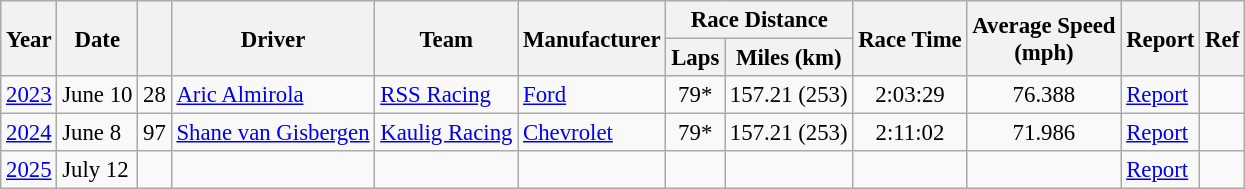<table class="wikitable" style="font-size: 95%;">
<tr>
<th rowspan=2>Year</th>
<th rowspan=2>Date</th>
<th rowspan=2></th>
<th rowspan=2>Driver</th>
<th rowspan=2>Team</th>
<th rowspan=2>Manufacturer</th>
<th colspan=2>Race Distance</th>
<th rowspan=2>Race Time</th>
<th rowspan=2>Average Speed<br>(mph)</th>
<th rowspan=2>Report</th>
<th rowspan=2>Ref</th>
</tr>
<tr>
<th>Laps</th>
<th>Miles (km)</th>
</tr>
<tr>
<td><a href='#'>2023</a></td>
<td>June 10</td>
<td align="center">28</td>
<td><a href='#'>Aric Almirola</a></td>
<td><a href='#'>RSS Racing</a></td>
<td><a href='#'>Ford</a></td>
<td align="center">79*</td>
<td align="center">157.21 (253)</td>
<td align="center">2:03:29</td>
<td align="center">76.388</td>
<td><a href='#'>Report</a></td>
<td align="center"></td>
</tr>
<tr>
<td><a href='#'>2024</a></td>
<td>June 8</td>
<td align="center">97</td>
<td><a href='#'>Shane van Gisbergen</a></td>
<td><a href='#'>Kaulig Racing</a></td>
<td><a href='#'>Chevrolet</a></td>
<td align="center">79*</td>
<td align="center">157.21 (253)</td>
<td align="center">2:11:02</td>
<td align="center">71.986</td>
<td><a href='#'>Report</a></td>
<td align="center"></td>
</tr>
<tr>
<td><a href='#'>2025</a></td>
<td>July 12</td>
<td align="center"></td>
<td></td>
<td></td>
<td></td>
<td align="center"></td>
<td align="center"></td>
<td align="center"></td>
<td align="center"></td>
<td><a href='#'>Report</a></td>
<td></td>
</tr>
</table>
